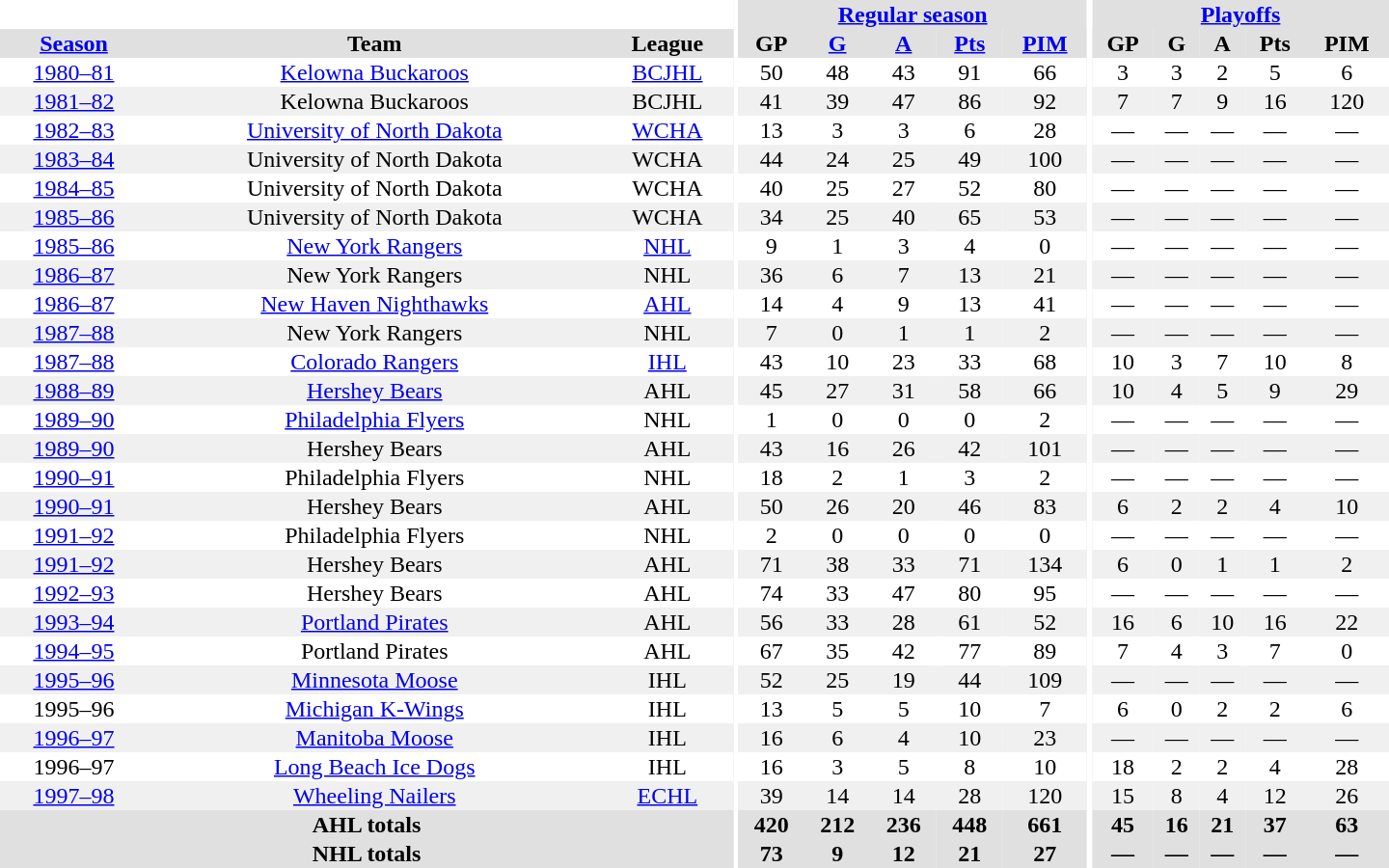<table border="0" cellpadding="1" cellspacing="0" style="text-align:center; width:60em">
<tr bgcolor="#e0e0e0">
<th colspan="3" bgcolor="#ffffff"></th>
<th rowspan="100" bgcolor="#ffffff"></th>
<th colspan="5"><a href='#'>Regular season</a></th>
<th rowspan="100" bgcolor="#ffffff"></th>
<th colspan="5"><a href='#'>Playoffs</a></th>
</tr>
<tr bgcolor="#e0e0e0">
<th><a href='#'>Season</a></th>
<th>Team</th>
<th>League</th>
<th>GP</th>
<th><a href='#'>G</a></th>
<th><a href='#'>A</a></th>
<th><a href='#'>Pts</a></th>
<th><a href='#'>PIM</a></th>
<th>GP</th>
<th>G</th>
<th>A</th>
<th>Pts</th>
<th>PIM</th>
</tr>
<tr>
<td><a href='#'>1980–81</a></td>
<td><a href='#'>Kelowna Buckaroos</a></td>
<td><a href='#'>BCJHL</a></td>
<td>50</td>
<td>48</td>
<td>43</td>
<td>91</td>
<td>66</td>
<td>3</td>
<td>3</td>
<td>2</td>
<td>5</td>
<td>6</td>
</tr>
<tr bgcolor="#f0f0f0">
<td><a href='#'>1981–82</a></td>
<td>Kelowna Buckaroos</td>
<td>BCJHL</td>
<td>41</td>
<td>39</td>
<td>47</td>
<td>86</td>
<td>92</td>
<td>7</td>
<td>7</td>
<td>9</td>
<td>16</td>
<td>120</td>
</tr>
<tr>
<td><a href='#'>1982–83</a></td>
<td><a href='#'>University of North Dakota</a></td>
<td><a href='#'>WCHA</a></td>
<td>13</td>
<td>3</td>
<td>3</td>
<td>6</td>
<td>28</td>
<td>—</td>
<td>—</td>
<td>—</td>
<td>—</td>
<td>—</td>
</tr>
<tr bgcolor="#f0f0f0">
<td><a href='#'>1983–84</a></td>
<td>University of North Dakota</td>
<td>WCHA</td>
<td>44</td>
<td>24</td>
<td>25</td>
<td>49</td>
<td>100</td>
<td>—</td>
<td>—</td>
<td>—</td>
<td>—</td>
<td>—</td>
</tr>
<tr>
<td><a href='#'>1984–85</a></td>
<td>University of North Dakota</td>
<td>WCHA</td>
<td>40</td>
<td>25</td>
<td>27</td>
<td>52</td>
<td>80</td>
<td>—</td>
<td>—</td>
<td>—</td>
<td>—</td>
<td>—</td>
</tr>
<tr bgcolor="#f0f0f0">
<td><a href='#'>1985–86</a></td>
<td>University of North Dakota</td>
<td>WCHA</td>
<td>34</td>
<td>25</td>
<td>40</td>
<td>65</td>
<td>53</td>
<td>—</td>
<td>—</td>
<td>—</td>
<td>—</td>
<td>—</td>
</tr>
<tr>
<td><a href='#'>1985–86</a></td>
<td><a href='#'>New York Rangers</a></td>
<td><a href='#'>NHL</a></td>
<td>9</td>
<td>1</td>
<td>3</td>
<td>4</td>
<td>0</td>
<td>—</td>
<td>—</td>
<td>—</td>
<td>—</td>
<td>—</td>
</tr>
<tr bgcolor="#f0f0f0">
<td><a href='#'>1986–87</a></td>
<td>New York Rangers</td>
<td>NHL</td>
<td>36</td>
<td>6</td>
<td>7</td>
<td>13</td>
<td>21</td>
<td>—</td>
<td>—</td>
<td>—</td>
<td>—</td>
<td>—</td>
</tr>
<tr>
<td><a href='#'>1986–87</a></td>
<td><a href='#'>New Haven Nighthawks</a></td>
<td><a href='#'>AHL</a></td>
<td>14</td>
<td>4</td>
<td>9</td>
<td>13</td>
<td>41</td>
<td>—</td>
<td>—</td>
<td>—</td>
<td>—</td>
<td>—</td>
</tr>
<tr bgcolor="#f0f0f0">
<td><a href='#'>1987–88</a></td>
<td>New York Rangers</td>
<td>NHL</td>
<td>7</td>
<td>0</td>
<td>1</td>
<td>1</td>
<td>2</td>
<td>—</td>
<td>—</td>
<td>—</td>
<td>—</td>
<td>—</td>
</tr>
<tr>
<td><a href='#'>1987–88</a></td>
<td><a href='#'>Colorado Rangers</a></td>
<td><a href='#'>IHL</a></td>
<td>43</td>
<td>10</td>
<td>23</td>
<td>33</td>
<td>68</td>
<td>10</td>
<td>3</td>
<td>7</td>
<td>10</td>
<td>8</td>
</tr>
<tr bgcolor="#f0f0f0">
<td><a href='#'>1988–89</a></td>
<td><a href='#'>Hershey Bears</a></td>
<td>AHL</td>
<td>45</td>
<td>27</td>
<td>31</td>
<td>58</td>
<td>66</td>
<td>10</td>
<td>4</td>
<td>5</td>
<td>9</td>
<td>29</td>
</tr>
<tr>
<td><a href='#'>1989–90</a></td>
<td><a href='#'>Philadelphia Flyers</a></td>
<td>NHL</td>
<td>1</td>
<td>0</td>
<td>0</td>
<td>0</td>
<td>2</td>
<td>—</td>
<td>—</td>
<td>—</td>
<td>—</td>
<td>—</td>
</tr>
<tr bgcolor="#f0f0f0">
<td><a href='#'>1989–90</a></td>
<td>Hershey Bears</td>
<td>AHL</td>
<td>43</td>
<td>16</td>
<td>26</td>
<td>42</td>
<td>101</td>
<td>—</td>
<td>—</td>
<td>—</td>
<td>—</td>
<td>—</td>
</tr>
<tr>
<td><a href='#'>1990–91</a></td>
<td>Philadelphia Flyers</td>
<td>NHL</td>
<td>18</td>
<td>2</td>
<td>1</td>
<td>3</td>
<td>2</td>
<td>—</td>
<td>—</td>
<td>—</td>
<td>—</td>
<td>—</td>
</tr>
<tr bgcolor="#f0f0f0">
<td><a href='#'>1990–91</a></td>
<td>Hershey Bears</td>
<td>AHL</td>
<td>50</td>
<td>26</td>
<td>20</td>
<td>46</td>
<td>83</td>
<td>6</td>
<td>2</td>
<td>2</td>
<td>4</td>
<td>10</td>
</tr>
<tr>
<td><a href='#'>1991–92</a></td>
<td>Philadelphia Flyers</td>
<td>NHL</td>
<td>2</td>
<td>0</td>
<td>0</td>
<td>0</td>
<td>0</td>
<td>—</td>
<td>—</td>
<td>—</td>
<td>—</td>
<td>—</td>
</tr>
<tr bgcolor="#f0f0f0">
<td><a href='#'>1991–92</a></td>
<td>Hershey Bears</td>
<td>AHL</td>
<td>71</td>
<td>38</td>
<td>33</td>
<td>71</td>
<td>134</td>
<td>6</td>
<td>0</td>
<td>1</td>
<td>1</td>
<td>2</td>
</tr>
<tr>
<td><a href='#'>1992–93</a></td>
<td>Hershey Bears</td>
<td>AHL</td>
<td>74</td>
<td>33</td>
<td>47</td>
<td>80</td>
<td>95</td>
<td>—</td>
<td>—</td>
<td>—</td>
<td>—</td>
<td>—</td>
</tr>
<tr bgcolor="#f0f0f0">
<td><a href='#'>1993–94</a></td>
<td><a href='#'>Portland Pirates</a></td>
<td>AHL</td>
<td>56</td>
<td>33</td>
<td>28</td>
<td>61</td>
<td>52</td>
<td>16</td>
<td>6</td>
<td>10</td>
<td>16</td>
<td>22</td>
</tr>
<tr>
<td><a href='#'>1994–95</a></td>
<td>Portland Pirates</td>
<td>AHL</td>
<td>67</td>
<td>35</td>
<td>42</td>
<td>77</td>
<td>89</td>
<td>7</td>
<td>4</td>
<td>3</td>
<td>7</td>
<td>0</td>
</tr>
<tr bgcolor="#f0f0f0">
<td><a href='#'>1995–96</a></td>
<td><a href='#'>Minnesota Moose</a></td>
<td>IHL</td>
<td>52</td>
<td>25</td>
<td>19</td>
<td>44</td>
<td>109</td>
<td>—</td>
<td>—</td>
<td>—</td>
<td>—</td>
<td>—</td>
</tr>
<tr>
<td>1995–96</td>
<td><a href='#'>Michigan K-Wings</a></td>
<td>IHL</td>
<td>13</td>
<td>5</td>
<td>5</td>
<td>10</td>
<td>7</td>
<td>6</td>
<td>0</td>
<td>2</td>
<td>2</td>
<td>6</td>
</tr>
<tr bgcolor="#f0f0f0">
<td><a href='#'>1996–97</a></td>
<td><a href='#'>Manitoba Moose</a></td>
<td>IHL</td>
<td>16</td>
<td>6</td>
<td>4</td>
<td>10</td>
<td>23</td>
<td>—</td>
<td>—</td>
<td>—</td>
<td>—</td>
<td>—</td>
</tr>
<tr>
<td>1996–97</td>
<td><a href='#'>Long Beach Ice Dogs</a></td>
<td>IHL</td>
<td>16</td>
<td>3</td>
<td>5</td>
<td>8</td>
<td>10</td>
<td>18</td>
<td>2</td>
<td>2</td>
<td>4</td>
<td>28</td>
</tr>
<tr bgcolor="#f0f0f0">
<td><a href='#'>1997–98</a></td>
<td><a href='#'>Wheeling Nailers</a></td>
<td><a href='#'>ECHL</a></td>
<td>39</td>
<td>14</td>
<td>14</td>
<td>28</td>
<td>120</td>
<td>15</td>
<td>8</td>
<td>4</td>
<td>12</td>
<td>26</td>
</tr>
<tr bgcolor="#e0e0e0">
<th colspan="3">AHL totals</th>
<th>420</th>
<th>212</th>
<th>236</th>
<th>448</th>
<th>661</th>
<th>45</th>
<th>16</th>
<th>21</th>
<th>37</th>
<th>63</th>
</tr>
<tr bgcolor="#e0e0e0">
<th colspan="3">NHL totals</th>
<th>73</th>
<th>9</th>
<th>12</th>
<th>21</th>
<th>27</th>
<th>—</th>
<th>—</th>
<th>—</th>
<th>—</th>
<th>—</th>
</tr>
</table>
